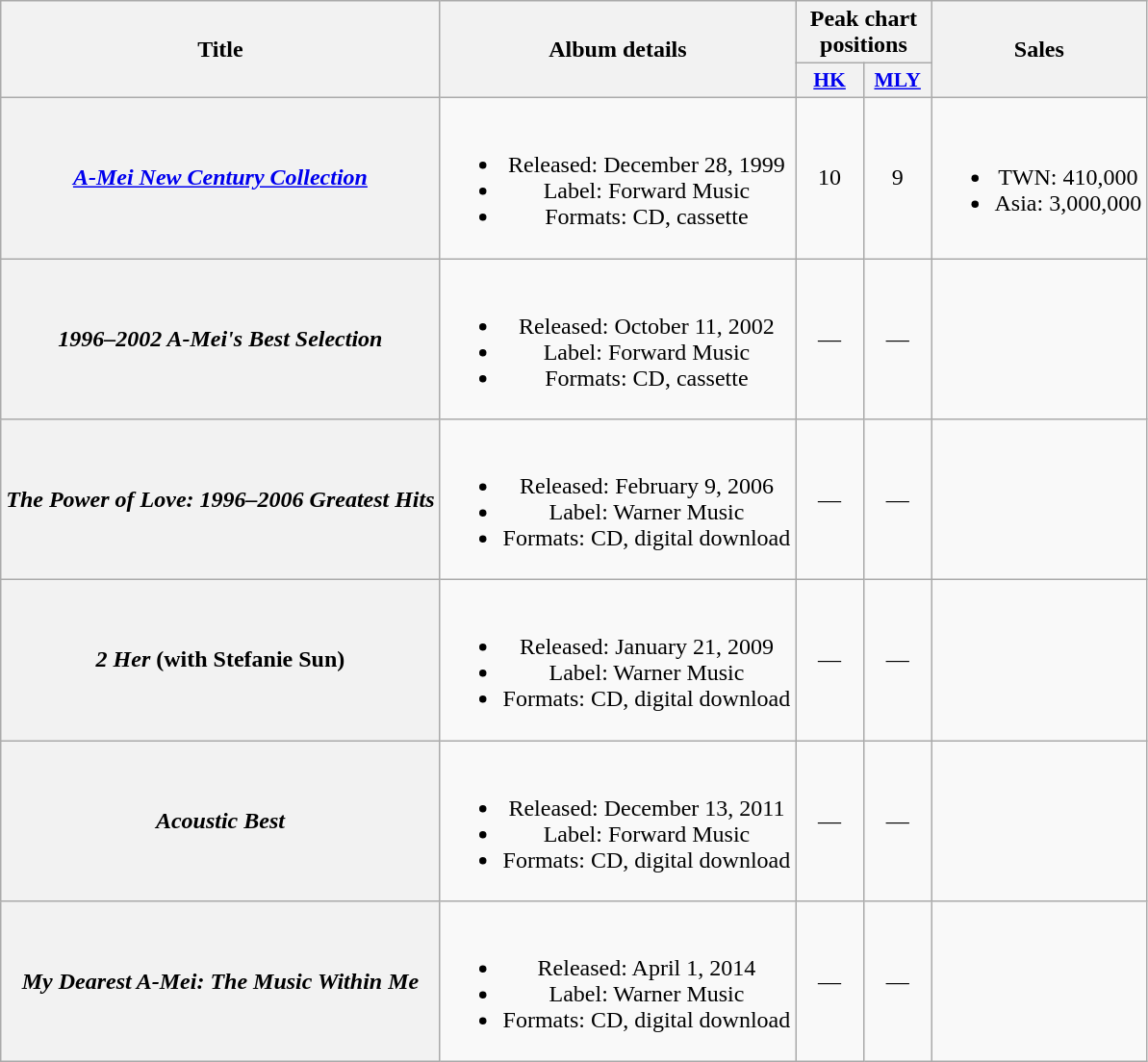<table class="wikitable plainrowheaders" style="text-align:center;">
<tr>
<th rowspan="2">Title</th>
<th rowspan="2">Album details</th>
<th colspan="2" rowspan="1">Peak chart positions</th>
<th rowspan="2" scope="col">Sales</th>
</tr>
<tr>
<th scope="col" style="width:2.8em;font-size:90%;"><a href='#'>HK</a><br></th>
<th scope="col" style="width:2.8em;font-size:90%;"><a href='#'>MLY</a><br></th>
</tr>
<tr>
<th scope="row"><em><a href='#'>A-Mei New Century Collection</a></em></th>
<td><br><ul><li>Released: December 28, 1999</li><li>Label: Forward Music</li><li>Formats: CD, cassette</li></ul></td>
<td>10</td>
<td>9</td>
<td><br><ul><li>TWN: 410,000</li><li>Asia: 3,000,000</li></ul></td>
</tr>
<tr>
<th scope="row"><em>1996–2002 A-Mei's Best Selection</em></th>
<td><br><ul><li>Released: October 11, 2002</li><li>Label: Forward Music</li><li>Formats: CD, cassette</li></ul></td>
<td>—</td>
<td>—</td>
<td></td>
</tr>
<tr>
<th scope="row"><em>The Power of Love: 1996–2006 Greatest Hits</em></th>
<td><br><ul><li>Released: February 9, 2006</li><li>Label: Warner Music</li><li>Formats: CD, digital download</li></ul></td>
<td>—</td>
<td>—</td>
<td></td>
</tr>
<tr>
<th scope="row"><em>2 Her</em> (with Stefanie Sun)</th>
<td><br><ul><li>Released: January 21, 2009</li><li>Label: Warner Music</li><li>Formats: CD, digital download</li></ul></td>
<td>—</td>
<td>—</td>
<td></td>
</tr>
<tr>
<th scope="row"><em>Acoustic Best</em></th>
<td><br><ul><li>Released: December 13, 2011</li><li>Label: Forward Music</li><li>Formats: CD, digital download</li></ul></td>
<td>—</td>
<td>—</td>
<td></td>
</tr>
<tr>
<th scope="row"><em>My Dearest A-Mei: The Music Within Me</em></th>
<td><br><ul><li>Released: April 1, 2014</li><li>Label: Warner Music</li><li>Formats: CD, digital download</li></ul></td>
<td>—</td>
<td>—</td>
<td></td>
</tr>
</table>
